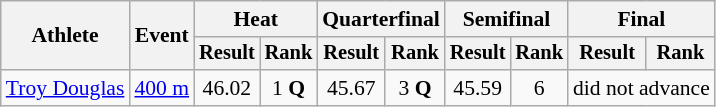<table class="wikitable" style="font-size:90%">
<tr>
<th rowspan="2">Athlete</th>
<th rowspan="2">Event</th>
<th colspan="2">Heat</th>
<th colspan="2">Quarterfinal</th>
<th colspan="2">Semifinal</th>
<th colspan="2">Final</th>
</tr>
<tr style="font-size:95%">
<th>Result</th>
<th>Rank</th>
<th>Result</th>
<th>Rank</th>
<th>Result</th>
<th>Rank</th>
<th>Result</th>
<th>Rank</th>
</tr>
<tr align=center>
<td align=left><a href='#'>Troy Douglas</a></td>
<td align=left><a href='#'>400 m</a></td>
<td>46.02</td>
<td>1 <strong>Q</strong></td>
<td>45.67</td>
<td>3 <strong>Q</strong></td>
<td>45.59</td>
<td>6</td>
<td colspan=4>did not advance</td>
</tr>
</table>
